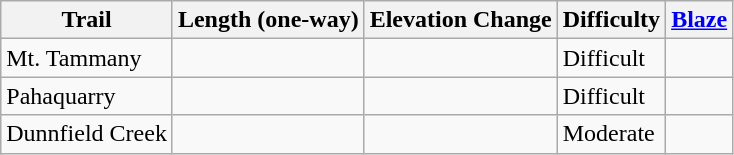<table class="wikitable sortable">
<tr>
<th>Trail</th>
<th>Length (one-way)</th>
<th>Elevation Change</th>
<th>Difficulty</th>
<th><a href='#'>Blaze</a></th>
</tr>
<tr>
<td>Mt. Tammany</td>
<td></td>
<td></td>
<td>Difficult</td>
<td></td>
</tr>
<tr>
<td>Pahaquarry</td>
<td></td>
<td></td>
<td>Difficult</td>
<td></td>
</tr>
<tr>
<td>Dunnfield Creek</td>
<td></td>
<td></td>
<td>Moderate</td>
<td></td>
</tr>
</table>
